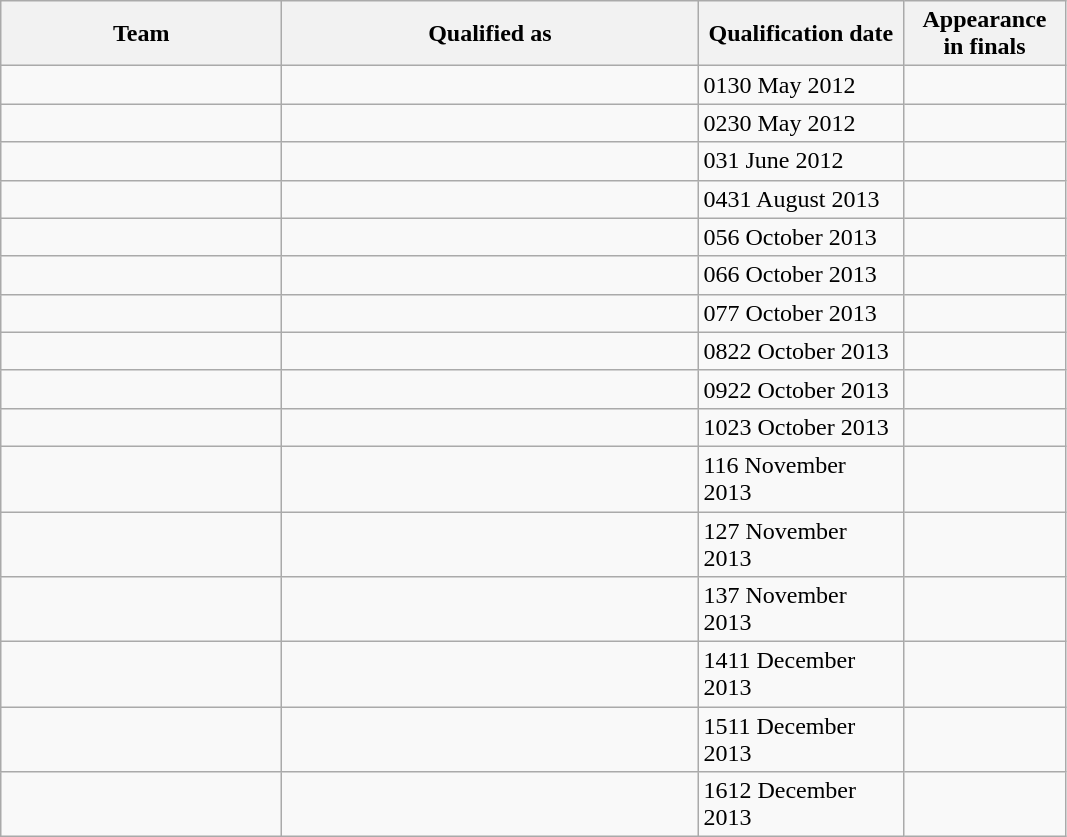<table class="wikitable sortable" style="text-align: left;">
<tr>
<th width="180">Team</th>
<th width="270">Qualified as</th>
<th width="130">Qualification date</th>
<th width="100">Appearance<br>in finals</th>
</tr>
<tr>
<td></td>
<td></td>
<td><span>01</span>30 May 2012</td>
<td></td>
</tr>
<tr>
<td></td>
<td></td>
<td><span>02</span>30 May 2012</td>
<td></td>
</tr>
<tr>
<td></td>
<td></td>
<td><span>03</span>1 June 2012</td>
<td></td>
</tr>
<tr>
<td></td>
<td></td>
<td><span>04</span>31 August 2013</td>
<td></td>
</tr>
<tr>
<td></td>
<td></td>
<td><span>05</span>6 October 2013</td>
<td></td>
</tr>
<tr>
<td></td>
<td></td>
<td><span>06</span>6 October 2013</td>
<td></td>
</tr>
<tr>
<td></td>
<td></td>
<td><span>07</span>7 October 2013</td>
<td></td>
</tr>
<tr>
<td></td>
<td></td>
<td><span>08</span>22 October 2013</td>
<td></td>
</tr>
<tr>
<td></td>
<td></td>
<td><span>09</span>22 October 2013</td>
<td></td>
</tr>
<tr>
<td></td>
<td></td>
<td><span>10</span>23 October 2013</td>
<td></td>
</tr>
<tr>
<td></td>
<td></td>
<td><span>11</span>6 November 2013</td>
<td></td>
</tr>
<tr>
<td></td>
<td></td>
<td><span>12</span>7 November 2013</td>
<td></td>
</tr>
<tr>
<td></td>
<td></td>
<td><span>13</span>7 November 2013</td>
<td></td>
</tr>
<tr>
<td></td>
<td></td>
<td><span>14</span>11 December 2013</td>
<td></td>
</tr>
<tr>
<td></td>
<td></td>
<td><span>15</span>11 December 2013</td>
<td></td>
</tr>
<tr>
<td></td>
<td></td>
<td><span>16</span>12 December 2013</td>
<td></td>
</tr>
</table>
